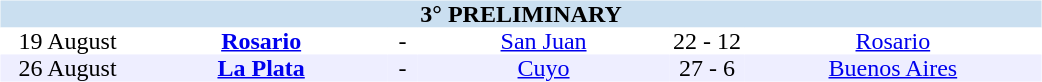<table table width=700>
<tr>
<td width=700 valign="top"><br><table border=0 cellspacing=0 cellpadding=0 style="font-size: 100%; border-collapse: collapse;" width=100%>
<tr bgcolor="#CADFF0">
<td style="font-size:100%"; align="center" colspan="6"><strong>3° PRELIMINARY</strong></td>
</tr>
<tr align=center bgcolor=#FFFFFF>
<td width=90>19 August</td>
<td width=170><strong><a href='#'>Rosario</a></strong></td>
<td width=20>-</td>
<td width=170><a href='#'>San Juan</a></td>
<td width=50>22 - 12</td>
<td width=200><a href='#'>Rosario</a></td>
</tr>
<tr align=center bgcolor=#EEEEFF>
<td width=90>26 August</td>
<td width=170><strong><a href='#'>La Plata</a></strong></td>
<td width=20>-</td>
<td width=170><a href='#'>Cuyo</a></td>
<td width=50>27 - 6</td>
<td width=200><a href='#'>Buenos Aires</a></td>
</tr>
</table>
</td>
</tr>
</table>
